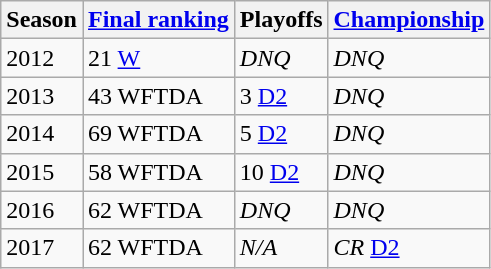<table class="wikitable sortable">
<tr>
<th>Season</th>
<th><a href='#'>Final ranking</a></th>
<th>Playoffs</th>
<th><a href='#'>Championship</a></th>
</tr>
<tr>
<td>2012</td>
<td>21 <a href='#'>W</a></td>
<td><em>DNQ</em></td>
<td><em>DNQ</em></td>
</tr>
<tr>
<td>2013</td>
<td>43 WFTDA</td>
<td>3 <a href='#'>D2</a></td>
<td><em>DNQ</em></td>
</tr>
<tr>
<td>2014</td>
<td>69 WFTDA</td>
<td>5 <a href='#'>D2</a></td>
<td><em>DNQ</em></td>
</tr>
<tr>
<td>2015</td>
<td>58 WFTDA</td>
<td>10 <a href='#'>D2</a></td>
<td><em>DNQ</em></td>
</tr>
<tr>
<td>2016</td>
<td>62 WFTDA</td>
<td><em>DNQ</em></td>
<td><em>DNQ</em></td>
</tr>
<tr>
<td>2017</td>
<td>62 WFTDA</td>
<td><em>N/A</em></td>
<td><em>CR</em> <a href='#'>D2</a></td>
</tr>
</table>
